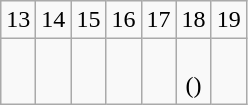<table class="wikitable" style="padding: 0.5em">
<tr align="center">
<td>13</td>
<td>14</td>
<td>15</td>
<td>16</td>
<td>17</td>
<td>18</td>
<td>19</td>
</tr>
<tr align="center" style="padding: 0.5em">
<td></td>
<td></td>
<td></td>
<td></td>
<td></td>
<td><br>()</td>
<td></td>
</tr>
</table>
